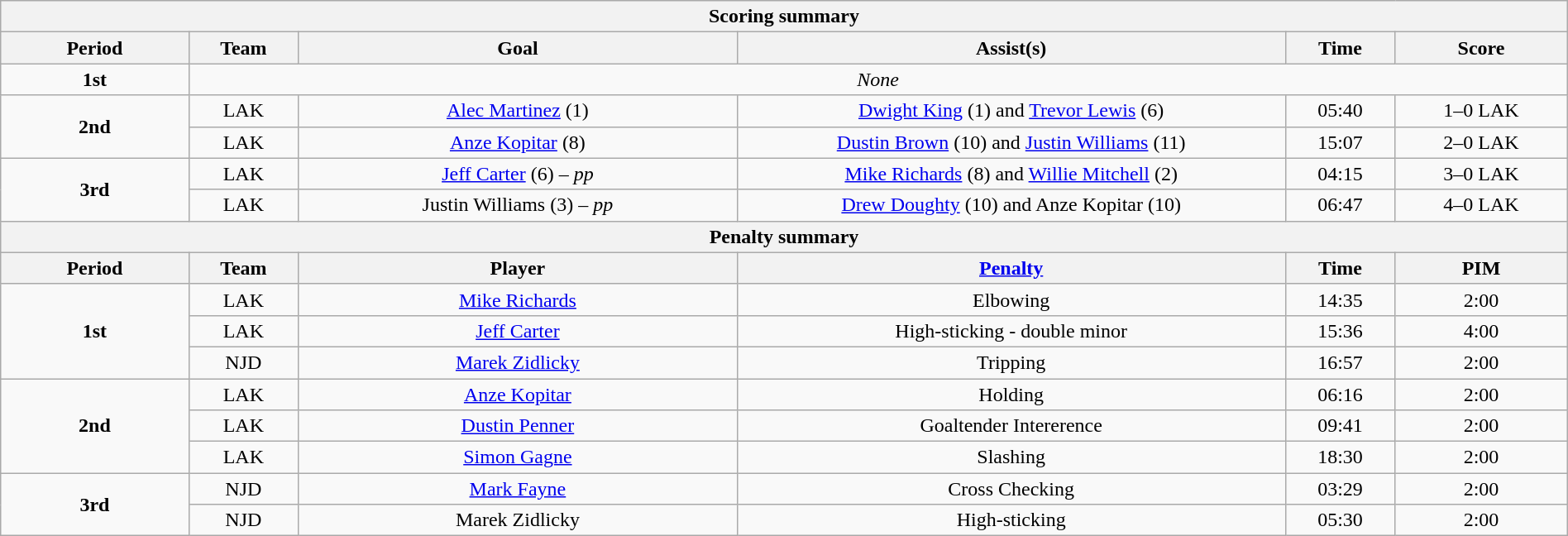<table style="width:100%;" class="wikitable">
<tr>
<th colspan=6>Scoring summary</th>
</tr>
<tr>
<th style="width:12%;">Period</th>
<th style="width:7%;">Team</th>
<th style="width:28%;">Goal</th>
<th style="width:35%;">Assist(s)</th>
<th style="width:7%;">Time</th>
<th style="width:11%;">Score</th>
</tr>
<tr style="text-align:center;">
<td><strong>1st</strong></td>
<td colspan="5"><em>None</em></td>
</tr>
<tr style="text-align:center;">
<td rowspan="2"><strong>2nd</strong></td>
<td>LAK</td>
<td><a href='#'>Alec Martinez</a> (1)</td>
<td><a href='#'>Dwight King</a> (1) and <a href='#'>Trevor Lewis</a> (6)</td>
<td>05:40</td>
<td>1–0 LAK</td>
</tr>
<tr style="text-align:center;">
<td>LAK</td>
<td><a href='#'>Anze Kopitar</a> (8)</td>
<td><a href='#'>Dustin Brown</a> (10) and <a href='#'>Justin Williams</a> (11)</td>
<td>15:07</td>
<td>2–0 LAK</td>
</tr>
<tr style="text-align:center;">
<td rowspan="2"><strong>3rd</strong></td>
<td>LAK</td>
<td><a href='#'>Jeff Carter</a> (6) – <em>pp</em></td>
<td><a href='#'>Mike Richards</a> (8) and <a href='#'>Willie Mitchell</a> (2)</td>
<td>04:15</td>
<td>3–0 LAK</td>
</tr>
<tr style="text-align:center;">
<td>LAK</td>
<td>Justin Williams (3) – <em>pp</em></td>
<td><a href='#'>Drew Doughty</a> (10) and Anze Kopitar (10)</td>
<td>06:47</td>
<td>4–0 LAK</td>
</tr>
<tr>
<th colspan=6>Penalty summary</th>
</tr>
<tr>
<th style="width:12%;">Period</th>
<th style="width:7%;">Team</th>
<th style="width:28%;">Player</th>
<th style="width:35%;"><a href='#'>Penalty</a></th>
<th style="width:7%;">Time</th>
<th style="width:11%;">PIM</th>
</tr>
<tr style="text-align:center;">
<td rowspan="3"><strong>1st</strong></td>
<td>LAK</td>
<td><a href='#'>Mike Richards</a></td>
<td>Elbowing</td>
<td>14:35</td>
<td>2:00</td>
</tr>
<tr style="text-align:center;">
<td>LAK</td>
<td><a href='#'>Jeff Carter</a></td>
<td>High-sticking - double minor</td>
<td>15:36</td>
<td>4:00</td>
</tr>
<tr style="text-align:center;">
<td>NJD</td>
<td><a href='#'>Marek Zidlicky</a></td>
<td>Tripping</td>
<td>16:57</td>
<td>2:00</td>
</tr>
<tr style="text-align:center;">
<td rowspan="3"><strong>2nd</strong></td>
<td>LAK</td>
<td><a href='#'>Anze Kopitar</a></td>
<td>Holding</td>
<td>06:16</td>
<td>2:00</td>
</tr>
<tr style="text-align:center;">
<td>LAK</td>
<td><a href='#'>Dustin Penner</a></td>
<td>Goaltender Intererence</td>
<td>09:41</td>
<td>2:00</td>
</tr>
<tr style="text-align:center;">
<td>LAK</td>
<td><a href='#'>Simon Gagne</a></td>
<td>Slashing</td>
<td>18:30</td>
<td>2:00</td>
</tr>
<tr style="text-align:center;">
<td rowspan="2"><strong>3rd</strong></td>
<td>NJD</td>
<td><a href='#'>Mark Fayne</a></td>
<td>Cross Checking</td>
<td>03:29</td>
<td>2:00</td>
</tr>
<tr style="text-align:center;">
<td>NJD</td>
<td>Marek Zidlicky</td>
<td>High-sticking</td>
<td>05:30</td>
<td>2:00</td>
</tr>
</table>
